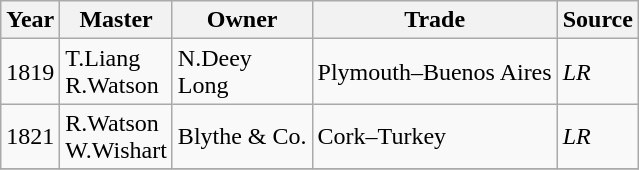<table class=" wikitable">
<tr>
<th>Year</th>
<th>Master</th>
<th>Owner</th>
<th>Trade</th>
<th>Source</th>
</tr>
<tr>
<td>1819</td>
<td>T.Liang<br>R.Watson</td>
<td>N.Deey<br>Long</td>
<td>Plymouth–Buenos Aires</td>
<td><em>LR</em></td>
</tr>
<tr>
<td>1821</td>
<td>R.Watson<br>W.Wishart</td>
<td>Blythe & Co.</td>
<td>Cork–Turkey</td>
<td><em>LR</em></td>
</tr>
<tr>
</tr>
</table>
